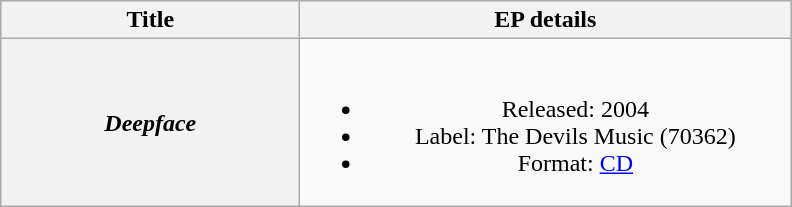<table class="wikitable plainrowheaders" style="text-align:center;">
<tr>
<th scope="col" style="width:12em;">Title</th>
<th scope="col" style="width:20em;">EP details</th>
</tr>
<tr>
<th scope="row"><em>Deepface</em></th>
<td><br><ul><li>Released: 2004</li><li>Label: The Devils Music (70362)</li><li>Format: <a href='#'>CD</a></li></ul></td>
</tr>
</table>
